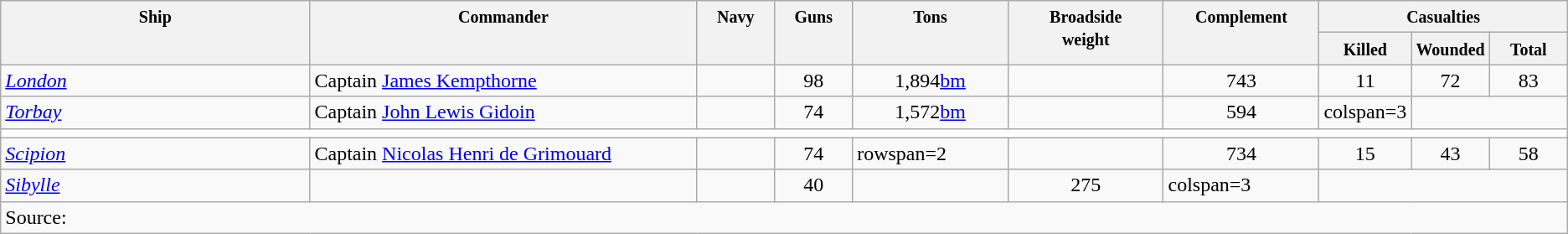<table class="wikitable" style=>
<tr valign="top">
<th style="width:20%; text-align:center;" rowspan="2"><small> Ship </small></th>
<th style="width:25%; text-align:center;" rowspan="2"><small> Commander </small></th>
<th style="width:5%; text-align:center;" rowspan="2"><small> Navy </small></th>
<th style="width:5%; text-align:center;" rowspan="2"><small> Guns </small></th>
<th style="width:10%; text-align:center;" rowspan="2"><small> Tons </small></th>
<th style="width:10%; text-align:center;" rowspan="2"><small> Broadside<br>weight</small></th>
<th style="width:10%; text-align:center;" rowspan="2"><small> Complement</small></th>
<th style="width:15%; text-align:center;" colspan="3"><small> Casualties</small></th>
</tr>
<tr valign="top">
<th style="width:5%; text-align:center;"><small> Killed </small></th>
<th style="width:5%; text-align:center;"><small> Wounded </small></th>
<th style="width:5%; text-align:center;"><small> Total</small></th>
</tr>
<tr valign="top">
<td style="text-align:left;"><a href='#'><em>London</em></a></td>
<td align= left>Captain <a href='#'>James Kempthorne</a></td>
<td style="text-align:center;"></td>
<td style="text-align:center;">98</td>
<td style="text-align:center;">1,894<a href='#'>bm</a></td>
<td style="text-align:center;"><small></small></td>
<td style="text-align:center;">743</td>
<td style="text-align:center;">11</td>
<td style="text-align:center;">72</td>
<td style="text-align:center;">83</td>
</tr>
<tr valign="top">
<td style="text-align:left;"><a href='#'><em>Torbay</em></a></td>
<td align= left>Captain <a href='#'>John Lewis Gidoin</a></td>
<td style="text-align:center;"></td>
<td style="text-align:center;">74</td>
<td style="text-align:center;">1,572<a href='#'>bm</a></td>
<td style="text-align:center;"><small></small></td>
<td style="text-align:center;">594</td>
<td>colspan=3  </td>
</tr>
<tr valign="top">
<th colspan="10" style="background:white;"></th>
</tr>
<tr valign="top">
<td style="text-align:left;"><a href='#'><em>Scipion</em></a></td>
<td align= left>Captain <a href='#'>Nicolas Henri de Grimouard</a></td>
<td style="text-align:center;"></td>
<td style="text-align:center;">74</td>
<td>rowspan=2  </td>
<td style="text-align:center;"><small></small></td>
<td style="text-align:center;">734</td>
<td style="text-align:center;">15</td>
<td style="text-align:center;">43</td>
<td style="text-align:center;">58</td>
</tr>
<tr valign="top">
<td style="text-align:left;"><a href='#'><em>Sibylle</em></a></td>
<td></td>
<td style="text-align:center;"></td>
<td style="text-align:center;">40</td>
<td style="text-align:center;"><small></small></td>
<td style="text-align:center;">275</td>
<td>colspan=3  </td>
</tr>
<tr valign="top">
<td colspan="10" style="text-align:left;">Source: </td>
</tr>
</table>
